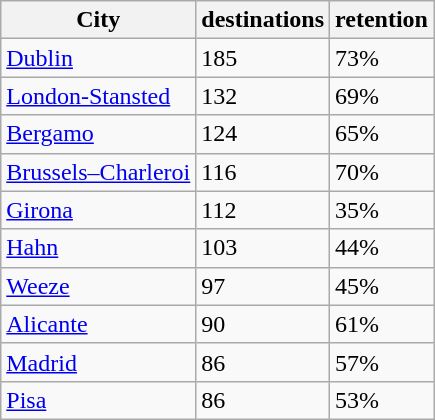<table class="wikitable sortable">
<tr>
<th>City</th>
<th>destinations</th>
<th>retention</th>
</tr>
<tr>
<td> <a href='#'>Dublin</a></td>
<td>185</td>
<td>73%</td>
</tr>
<tr>
<td> <a href='#'>London-Stansted</a></td>
<td>132</td>
<td>69%</td>
</tr>
<tr>
<td> <a href='#'>Bergamo</a></td>
<td>124</td>
<td>65%</td>
</tr>
<tr>
<td> <a href='#'>Brussels–Charleroi</a></td>
<td>116</td>
<td>70%</td>
</tr>
<tr>
<td> <a href='#'>Girona</a></td>
<td>112</td>
<td>35%</td>
</tr>
<tr>
<td> <a href='#'>Hahn</a></td>
<td>103</td>
<td>44%</td>
</tr>
<tr>
<td> <a href='#'>Weeze</a></td>
<td>97</td>
<td>45%</td>
</tr>
<tr>
<td> <a href='#'>Alicante</a></td>
<td>90</td>
<td>61%</td>
</tr>
<tr>
<td> <a href='#'>Madrid</a></td>
<td>86</td>
<td>57%</td>
</tr>
<tr>
<td> <a href='#'>Pisa</a></td>
<td>86</td>
<td>53%</td>
</tr>
</table>
